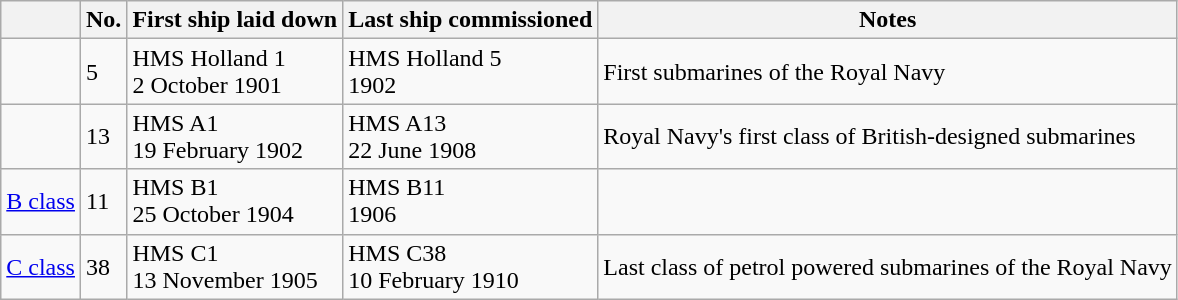<table class="wikitable">
<tr>
<th></th>
<th>No.</th>
<th>First ship laid down</th>
<th>Last ship commissioned</th>
<th>Notes</th>
</tr>
<tr>
<td></td>
<td>5</td>
<td>HMS Holland 1<br>2 October 1901</td>
<td>HMS Holland 5<br>1902</td>
<td>First submarines of the Royal Navy</td>
</tr>
<tr>
<td></td>
<td>13</td>
<td>HMS A1<br>19 February 1902</td>
<td>HMS A13<br>22 June 1908</td>
<td>Royal Navy's first class of British-designed submarines</td>
</tr>
<tr>
<td><a href='#'>B class</a></td>
<td>11</td>
<td>HMS B1<br>25 October 1904</td>
<td>HMS B11<br>1906</td>
<td></td>
</tr>
<tr>
<td><a href='#'>C class</a></td>
<td>38</td>
<td>HMS C1<br>13 November 1905</td>
<td>HMS C38<br>10 February 1910</td>
<td>Last class of petrol powered submarines of the Royal Navy</td>
</tr>
</table>
